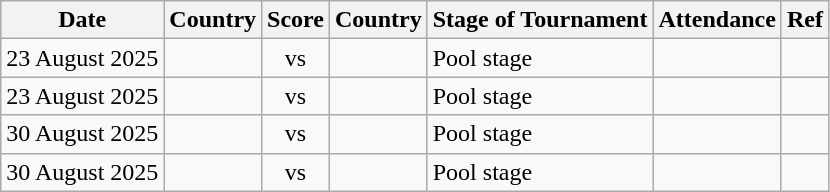<table class="wikitable">
<tr>
<th scope=col>Date</th>
<th scope=col>Country</th>
<th scope=col>Score</th>
<th scope=col>Country</th>
<th scope=col>Stage of Tournament</th>
<th scope=col>Attendance</th>
<th scope=col>Ref</th>
</tr>
<tr>
<td>23 August 2025</td>
<td align="right"></td>
<td align="center">vs</td>
<td></td>
<td>Pool stage</td>
<td></td>
<td></td>
</tr>
<tr>
<td>23 August 2025</td>
<td align="right"></td>
<td align="center">vs</td>
<td></td>
<td>Pool stage</td>
<td></td>
<td></td>
</tr>
<tr>
<td>30 August 2025</td>
<td align="right"></td>
<td align="center">vs</td>
<td></td>
<td>Pool stage</td>
<td></td>
<td></td>
</tr>
<tr>
<td>30 August 2025</td>
<td align="right"></td>
<td align="center">vs</td>
<td></td>
<td>Pool stage</td>
<td></td>
<td></td>
</tr>
</table>
